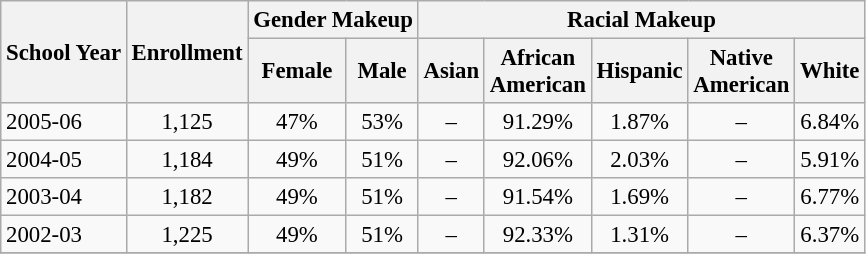<table class="wikitable" style="font-size: 95%;">
<tr>
<th rowspan="2">School Year</th>
<th rowspan="2">Enrollment</th>
<th colspan="2">Gender Makeup</th>
<th colspan="5">Racial Makeup</th>
</tr>
<tr>
<th>Female</th>
<th>Male</th>
<th>Asian</th>
<th>African <br>American</th>
<th>Hispanic</th>
<th>Native <br>American</th>
<th>White</th>
</tr>
<tr>
<td align="left">2005-06</td>
<td align="center">1,125</td>
<td align="center">47%</td>
<td align="center">53%</td>
<td align="center">–</td>
<td align="center">91.29%</td>
<td align="center">1.87%</td>
<td align="center">–</td>
<td align="center">6.84%</td>
</tr>
<tr>
<td align="left">2004-05</td>
<td align="center">1,184</td>
<td align="center">49%</td>
<td align="center">51%</td>
<td align="center">–</td>
<td align="center">92.06%</td>
<td align="center">2.03%</td>
<td align="center">–</td>
<td align="center">5.91%</td>
</tr>
<tr>
<td align="left">2003-04</td>
<td align="center">1,182</td>
<td align="center">49%</td>
<td align="center">51%</td>
<td align="center">–</td>
<td align="center">91.54%</td>
<td align="center">1.69%</td>
<td align="center">–</td>
<td align="center">6.77%</td>
</tr>
<tr>
<td align="left">2002-03</td>
<td align="center">1,225</td>
<td align="center">49%</td>
<td align="center">51%</td>
<td align="center">–</td>
<td align="center">92.33%</td>
<td align="center">1.31%</td>
<td align="center">–</td>
<td align="center">6.37%</td>
</tr>
<tr>
</tr>
</table>
